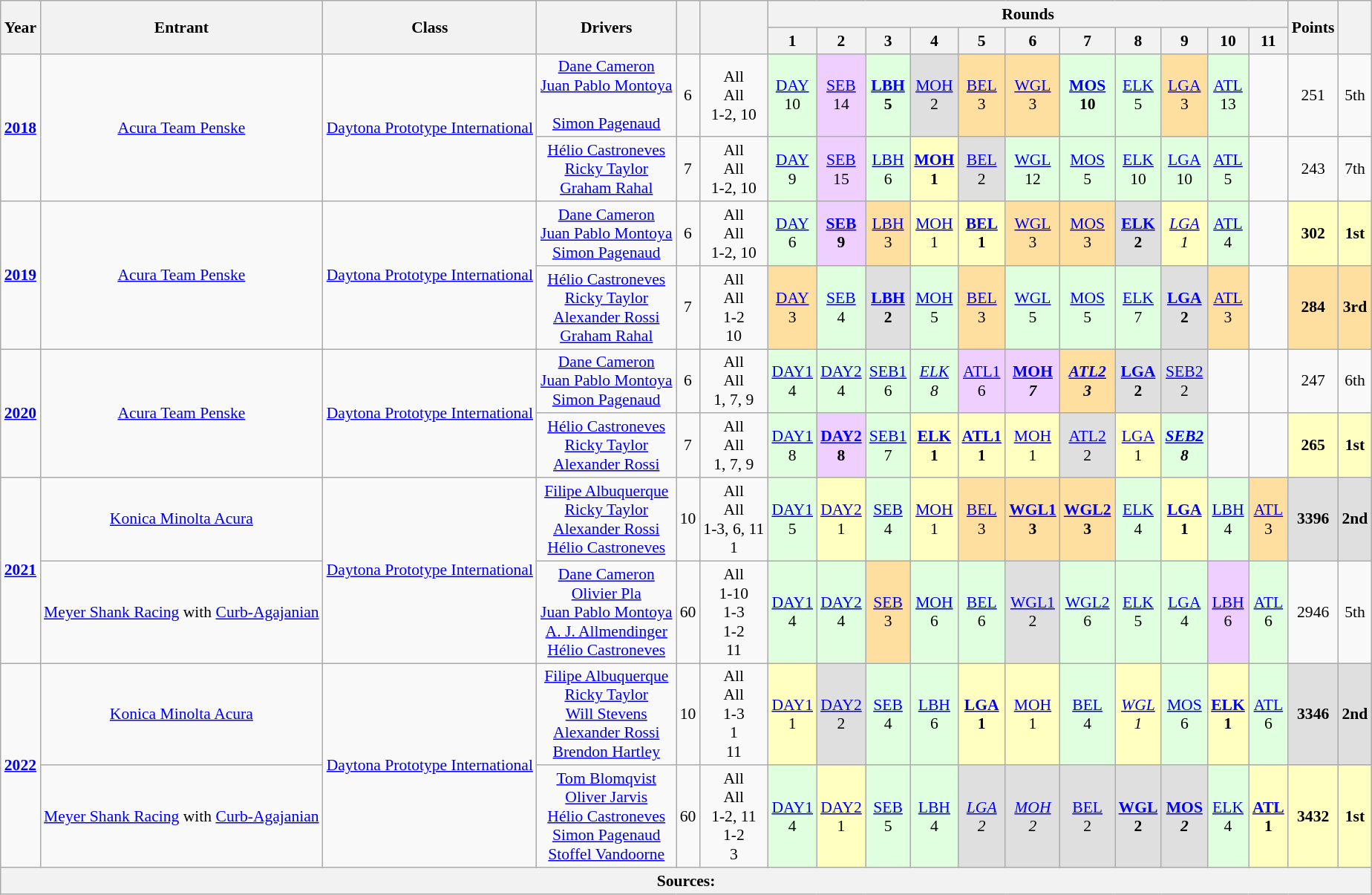<table class="wikitable" style="text-align:center; font-size:90%">
<tr>
<th rowspan="2">Year</th>
<th rowspan="2">Entrant</th>
<th rowspan="2">Class</th>
<th rowspan="2">Drivers</th>
<th rowspan="2"></th>
<th rowspan="2"></th>
<th colspan="11">Rounds</th>
<th rowspan="2">Points</th>
<th rowspan="2"></th>
</tr>
<tr>
<th>1</th>
<th>2</th>
<th>3</th>
<th>4</th>
<th>5</th>
<th>6</th>
<th>7</th>
<th>8</th>
<th>9</th>
<th>10</th>
<th>11</th>
</tr>
<tr>
<td rowspan="2"><a href='#'><strong>2018</strong></a></td>
<td rowspan="2"> <a href='#'>Acura Team Penske</a></td>
<td rowspan="2"><a href='#'>Daytona Prototype International</a></td>
<td> <a href='#'>Dane Cameron</a><br> <a href='#'>Juan Pablo Montoya</a><br><br><a href='#'>Simon Pagenaud</a></td>
<td>6</td>
<td>All<br>All<br>1-2, 10</td>
<td style="background:#DFFFDF;"><a href='#'>DAY</a><br>10</td>
<td style="background:#EFCFFF;"><a href='#'>SEB</a><br>14</td>
<td style="background:#DFFFDF;"><a href='#'><strong>LBH</strong></a><br><strong>5</strong></td>
<td style="background:#DFDFDF;"><a href='#'>MOH</a><br>2</td>
<td style="background:#FFDF9F;"><a href='#'>BEL</a><br>3</td>
<td style="background:#FFDF9F;"><a href='#'>WGL</a><br>3</td>
<td style="background:#DFFFDF;"><a href='#'><strong>MOS</strong></a><br><strong>10</strong></td>
<td style="background:#DFFFDF;"><a href='#'>ELK</a><br>5</td>
<td style="background:#FFDF9F;"><a href='#'>LGA</a><br>3</td>
<td style="background:#DFFFDF;"><a href='#'>ATL</a><br>13</td>
<td></td>
<td>251</td>
<td>5th</td>
</tr>
<tr>
<td> <a href='#'>Hélio Castroneves</a><br> <a href='#'>Ricky Taylor</a><br> <a href='#'>Graham Rahal</a></td>
<td>7</td>
<td>All<br>All<br>1-2, 10</td>
<td style="background:#DFFFDF;"><a href='#'>DAY</a><br>9</td>
<td style="background:#EFCFFF;"><a href='#'>SEB</a><br>15</td>
<td style="background:#DFFFDF;"><a href='#'>LBH</a><br>6</td>
<td style="background:#FFFFBF;"><a href='#'><strong>MOH</strong></a><br><strong>1</strong></td>
<td style="background:#DFDFDF;"><a href='#'>BEL</a><br>2</td>
<td style="background:#DFFFDF;"><a href='#'>WGL</a><br>12</td>
<td style="background:#DFFFDF;"><a href='#'>MOS</a><br>5</td>
<td style="background:#DFFFDF;"><a href='#'>ELK</a><br>10</td>
<td style="background:#DFFFDF;"><a href='#'>LGA</a><br>10</td>
<td style="background:#DFFFDF;"><a href='#'>ATL</a><br>5</td>
<td></td>
<td>243</td>
<td>7th</td>
</tr>
<tr>
<td rowspan="2"><a href='#'><strong>2019</strong></a></td>
<td rowspan="2"> <a href='#'>Acura Team Penske</a></td>
<td rowspan="2"><a href='#'>Daytona Prototype International</a></td>
<td> <a href='#'>Dane Cameron</a><br> <a href='#'>Juan Pablo Montoya</a><br> <a href='#'>Simon Pagenaud</a></td>
<td>6</td>
<td>All<br>All<br>1-2, 10</td>
<td style="background:#DFFFDF;"><a href='#'>DAY</a><br>6</td>
<td style="background:#EFCFFF;"><a href='#'><strong>SEB</strong></a><br><strong>9</strong></td>
<td style="background:#FFDF9F;"><a href='#'>LBH</a><br>3</td>
<td style="background:#FFFFBF;"><a href='#'>MOH</a><br>1</td>
<td style="background:#FFFFBF;"><a href='#'><strong>BEL</strong></a><br><strong>1</strong></td>
<td style="background:#FFDF9F;"><a href='#'>WGL</a><br>3</td>
<td style="background:#FFDF9F;"><a href='#'>MOS</a><br>3</td>
<td style="background:#DFDFDF;"><a href='#'><strong>ELK</strong></a><br><strong>2</strong></td>
<td style="background:#FFFFBF;"><a href='#'><em>LGA</em></a><br><em>1</em></td>
<td style="background:#DFFFDF;"><a href='#'>ATL</a><br>4</td>
<td></td>
<th style="background:#FFFFBF;">302</th>
<th style="background:#FFFFBF;">1st</th>
</tr>
<tr>
<td> <a href='#'>Hélio Castroneves</a><br> <a href='#'>Ricky Taylor</a><br> <a href='#'>Alexander Rossi</a><br> <a href='#'>Graham Rahal</a></td>
<td>7</td>
<td>All<br>All<br>1-2<br>10</td>
<td style="background:#FFDF9F;"><a href='#'>DAY</a><br>3</td>
<td style="background:#DFFFDF;"><a href='#'>SEB</a><br>4</td>
<td style="background:#DFDFDF;"><a href='#'><strong>LBH</strong></a><br><strong>2</strong></td>
<td style="background:#DFFFDF;"><a href='#'>MOH</a><br>5</td>
<td style="background:#FFDF9F;"><a href='#'>BEL</a><br>3</td>
<td style="background:#DFFFDF;"><a href='#'>WGL</a><br>5</td>
<td style="background:#DFFFDF;"><a href='#'>MOS</a><br>5</td>
<td style="background:#DFFFDF;"><a href='#'>ELK</a><br>7</td>
<td style="background:#DFDFDF;"><a href='#'><strong>LGA</strong></a><br><strong>2</strong></td>
<td style="background:#FFDF9F;"><a href='#'>ATL</a><br>3</td>
<td></td>
<td style="background:#FFDF9F;"><strong>284</strong></td>
<td style="background:#FFDF9F;"><strong>3rd</strong></td>
</tr>
<tr>
<td rowspan="2"><a href='#'><strong>2020</strong></a></td>
<td rowspan="2"> <a href='#'>Acura Team Penske</a></td>
<td rowspan="2"><a href='#'>Daytona Prototype International</a></td>
<td> <a href='#'>Dane Cameron</a><br> <a href='#'>Juan Pablo Montoya</a><br> <a href='#'>Simon Pagenaud</a></td>
<td>6</td>
<td>All<br>All<br>1, 7, 9</td>
<td style="background:#DFFFDF;"><a href='#'>DAY1</a><br>4</td>
<td style="background:#DFFFDF;"><a href='#'>DAY2</a><br>4</td>
<td style="background:#DFFFDF;"><a href='#'>SEB1</a><br>6</td>
<td style="background:#DFFFDF;"><a href='#'><em>ELK</em></a><br><em>8</em></td>
<td style="background:#EFCFFF;"><a href='#'>ATL1</a><br>6</td>
<td style="background:#EFCFFF;"><a href='#'><strong>MOH</strong></a><br><strong><em>7</em></strong></td>
<td style="background:#FFDF9F;"><a href='#'><strong><em>ATL2</em></strong></a><br><strong><em>3</em></strong></td>
<td style="background:#DFDFDF;"><a href='#'><strong>LGA</strong></a><br><strong>2</strong></td>
<td style="background:#DFDFDF;"><a href='#'>SEB2</a><br>2</td>
<td></td>
<td></td>
<td>247</td>
<td>6th</td>
</tr>
<tr>
<td> <a href='#'>Hélio Castroneves</a><br> <a href='#'>Ricky Taylor</a><br> <a href='#'>Alexander Rossi</a></td>
<td>7</td>
<td>All<br>All<br>1, 7, 9</td>
<td style="background:#DFFFDF;"><a href='#'>DAY1</a><br>8</td>
<td style="background:#EFCFFF;"><a href='#'><strong>DAY2</strong></a><br><strong>8</strong></td>
<td style="background:#DFFFDF;"><a href='#'>SEB1</a><br>7</td>
<td style="background:#FFFFBF;"><a href='#'><strong>ELK</strong></a><br><strong>1</strong></td>
<td style="background:#FFFFBF;"><a href='#'><strong>ATL1</strong></a><br><strong>1</strong></td>
<td style="background:#FFFFBF;"><a href='#'>MOH</a><br>1</td>
<td style="background:#DFDFDF;"><a href='#'>ATL2</a><br>2</td>
<td style="background:#FFFFBF;"><a href='#'>LGA</a><br>1</td>
<td style="background:#DFFFDF;"><a href='#'><strong><em>SEB2</em></strong></a><br><strong><em>8</em></strong></td>
<td></td>
<td></td>
<th style="background:#FFFFBF;">265</th>
<th style="background:#FFFFBF;">1st</th>
</tr>
<tr>
<td rowspan="2"><a href='#'><strong>2021</strong></a></td>
<td> <a href='#'>Konica Minolta Acura</a></td>
<td rowspan="2"><a href='#'>Daytona Prototype International</a></td>
<td> <a href='#'>Filipe Albuquerque</a><br> <a href='#'>Ricky Taylor</a><br> <a href='#'>Alexander Rossi</a><br> <a href='#'>Hélio Castroneves</a></td>
<td>10</td>
<td>All<br>All<br>1-3, 6, 11<br>1</td>
<td style="background:#DFFFDF;"><a href='#'>DAY1</a><br>5</td>
<td style="background:#FFFFBF;"><a href='#'>DAY2</a><br>1</td>
<td style="background:#DFFFDF;"><a href='#'>SEB</a><br>4</td>
<td style="background:#FFFFBF;"><a href='#'>MOH</a><br>1</td>
<td style="background:#FFDF9F;"><a href='#'>BEL</a><br>3</td>
<td style="background:#FFDF9F;"><a href='#'><strong>WGL1</strong></a><br><strong>3</strong></td>
<td style="background:#FFDF9F;"><a href='#'><strong>WGL2</strong></a><br><strong>3</strong></td>
<td style="background:#DFFFDF;"><a href='#'>ELK</a><br>4</td>
<td style="background:#FFFFBF;"><a href='#'><strong>LGA</strong></a><br><strong>1</strong></td>
<td style="background:#DFFFDF;"><a href='#'>LBH</a><br>4</td>
<td style="background:#FFDF9F;"><a href='#'>ATL</a><br>3</td>
<th style="background:#DFDFDF;">3396</th>
<th style="background:#DFDFDF;">2nd</th>
</tr>
<tr>
<td> <a href='#'>Meyer Shank Racing</a> with <a href='#'>Curb-Agajanian</a></td>
<td> <a href='#'>Dane Cameron</a><br> <a href='#'>Olivier Pla</a><br> <a href='#'>Juan Pablo Montoya</a><br> <a href='#'>A. J. Allmendinger</a><br> <a href='#'>Hélio Castroneves</a></td>
<td>60</td>
<td>All<br>1-10<br>1-3<br>1-2<br>11</td>
<td style="background:#DFFFDF;"><a href='#'>DAY1</a><br>4</td>
<td style="background:#DFFFDF;"><a href='#'>DAY2</a><br>4</td>
<td style="background:#FFDF9F;"><a href='#'>SEB</a><br>3</td>
<td style="background:#DFFFDF;"><a href='#'>MOH</a><br>6</td>
<td style="background:#DFFFDF;"><a href='#'>BEL</a><br>6</td>
<td style="background:#DFDFDF;"><a href='#'>WGL1</a><br>2</td>
<td style="background:#DFFFDF;"><a href='#'>WGL2</a><br>6</td>
<td style="background:#DFFFDF;"><a href='#'>ELK</a><br>5</td>
<td style="background:#DFFFDF;"><a href='#'>LGA</a><br>4</td>
<td style="background:#EFCFFF;"><a href='#'>LBH</a><br>6</td>
<td style="background:#DFFFDF;"><a href='#'>ATL</a><br>6</td>
<td>2946</td>
<td>5th</td>
</tr>
<tr>
<td rowspan="2"><a href='#'><strong>2022</strong></a></td>
<td> <a href='#'>Konica Minolta Acura</a></td>
<td rowspan="2"><a href='#'>Daytona Prototype International</a></td>
<td> <a href='#'>Filipe Albuquerque</a><br> <a href='#'>Ricky Taylor</a><br> <a href='#'>Will Stevens</a><br> <a href='#'>Alexander Rossi</a><br> <a href='#'>Brendon Hartley</a></td>
<td>10</td>
<td>All<br>All<br>1-3<br>1<br>11</td>
<td style="background:#FFFFBF;"><a href='#'>DAY1</a><br>1</td>
<td style="background:#DFDFDF;"><a href='#'>DAY2</a><br>2</td>
<td style="background:#dfffdf;"><a href='#'>SEB</a><br>4</td>
<td style="background:#dfffdf;"><a href='#'>LBH</a><br>6</td>
<td style="background:#ffffbf;"><a href='#'><strong>LGA</strong></a><br><strong>1</strong></td>
<td style="background:#ffffbf;"><a href='#'>MOH</a><br>1</td>
<td style="background:#dfffdf;"><a href='#'>BEL</a><br>4</td>
<td style="background:#ffffbf;"><a href='#'><em>WGL</em></a><br><em>1</em></td>
<td style="background:#dfffdf;"><a href='#'>MOS</a><br>6</td>
<td style="background:#ffffbf;"><a href='#'><strong>ELK</strong></a><br><strong>1</strong></td>
<td style="background:#dfffdf;"><a href='#'>ATL</a><br>6</td>
<th style="background:#DFDFDF;">3346</th>
<th style="background:#DFDFDF;">2nd</th>
</tr>
<tr>
<td> <a href='#'>Meyer Shank Racing</a> with <a href='#'>Curb-Agajanian</a></td>
<td> <a href='#'>Tom Blomqvist</a><br> <a href='#'>Oliver Jarvis</a><br> <a href='#'>Hélio Castroneves</a><br> <a href='#'>Simon Pagenaud</a><br> <a href='#'>Stoffel Vandoorne</a></td>
<td>60</td>
<td>All<br>All<br>1-2, 11<br>1-2<br>3</td>
<td style="background:#DFFFDF;"><a href='#'>DAY1</a><br>4</td>
<td style="background:#FFFFBF;"><a href='#'>DAY2</a><br>1</td>
<td style="background:#dfffdf;"><a href='#'>SEB</a><br>5</td>
<td style="background:#dfffdf;"><a href='#'>LBH</a><br>4</td>
<td style="background:#dfdfdf;"><a href='#'><em>LGA</em></a><br><em>2</em></td>
<td style="background:#dfdfdf;"><a href='#'><em>MOH</em></a><br><em>2</em></td>
<td style="background:#dfdfdf;"><a href='#'>BEL</a><br>2</td>
<td style="background:#dfdfdf;"><a href='#'><strong>WGL</strong></a><br><strong>2</strong></td>
<td style="background:#dfdfdf;"><a href='#'><strong>MOS</strong></a><br><strong><em>2</em></strong></td>
<td style="background:#dfffdf;"><a href='#'>ELK</a><br>4</td>
<td style="background:#FFFFBF;"><a href='#'><strong>ATL</strong></a><br><strong>1</strong></td>
<th style="background:#FFFFBF;">3432</th>
<th style="background:#FFFFBF;">1st</th>
</tr>
<tr>
<th colspan="19">Sources:</th>
</tr>
</table>
